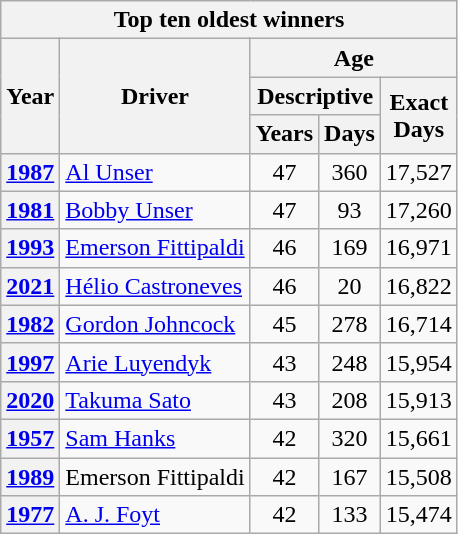<table class="wikitable">
<tr>
<td style="background:#F2F2F2;" align="center" colspan="5"><strong>Top ten oldest winners</strong></td>
</tr>
<tr>
<td style="background:#F2F2F2;" align="center" rowspan="3"><strong>Year</strong></td>
<td style="background:#F2F2F2;" align="center" rowspan="3"><strong>Driver</strong></td>
<td style="background:#F2F2F2;" align="center" colspan="3"><strong>Age</strong></td>
</tr>
<tr>
<td style="background:#F2F2F2;" align="center" colspan="2"><strong>Descriptive</strong></td>
<td style="background:#F2F2F2;" align="center" rowspan="2"><strong>Exact<br>Days</strong></td>
</tr>
<tr>
<td style="background:#F2F2F2;" align="center"><strong>Years</strong></td>
<td style="background:#F2F2F2;" align="center"><strong>Days</strong></td>
</tr>
<tr>
<td style="background:#F2F2F2;" align="center"><strong><a href='#'>1987</a></strong></td>
<td> <a href='#'>Al Unser</a></td>
<td align="center">47</td>
<td align="center">360</td>
<td align="right">17,527</td>
</tr>
<tr>
<td style="background:#F2F2F2;" align="center"><strong><a href='#'>1981</a></strong></td>
<td> <a href='#'>Bobby Unser</a></td>
<td align="center">47</td>
<td align="center">93</td>
<td align="right">17,260</td>
</tr>
<tr>
<td style="background:#F2F2F2;" align="center"><strong><a href='#'>1993</a></strong></td>
<td> <a href='#'>Emerson Fittipaldi</a></td>
<td align="center">46</td>
<td align="center">169</td>
<td align="right">16,971</td>
</tr>
<tr>
<td style="background:#F2F2F2;" align="center"><strong><a href='#'>2021</a></strong></td>
<td> <a href='#'>Hélio Castroneves</a></td>
<td align="center">46</td>
<td align="center">20</td>
<td align="right">16,822</td>
</tr>
<tr>
<td style="background:#F2F2F2;" align="center"><strong><a href='#'>1982</a></strong></td>
<td> <a href='#'>Gordon Johncock</a></td>
<td align="center">45</td>
<td align="center">278</td>
<td align="right">16,714</td>
</tr>
<tr>
<td style="background:#F2F2F2;" align="center"><strong><a href='#'>1997</a></strong></td>
<td> <a href='#'>Arie Luyendyk</a></td>
<td align="center">43</td>
<td align="center">248</td>
<td align="right">15,954</td>
</tr>
<tr>
<td style="background:#F2F2F2;" align="center"><strong><a href='#'>2020</a></strong></td>
<td> <a href='#'>Takuma Sato</a></td>
<td align="center">43</td>
<td align="center">208</td>
<td align="right">15,913</td>
</tr>
<tr>
<td style="background:#F2F2F2;" align="center"><strong><a href='#'>1957</a></strong></td>
<td> <a href='#'>Sam Hanks</a></td>
<td align="center">42</td>
<td align="center">320</td>
<td align="right">15,661</td>
</tr>
<tr>
<td style="background:#F2F2F2;" align="center"><strong><a href='#'>1989</a></strong></td>
<td> Emerson Fittipaldi</td>
<td align="center">42</td>
<td align="center">167</td>
<td align="right">15,508</td>
</tr>
<tr>
<td style="background:#F2F2F2;" align="center"><strong><a href='#'>1977</a></strong></td>
<td> <a href='#'>A. J. Foyt</a></td>
<td align="center">42</td>
<td align="center">133</td>
<td align="right">15,474</td>
</tr>
</table>
